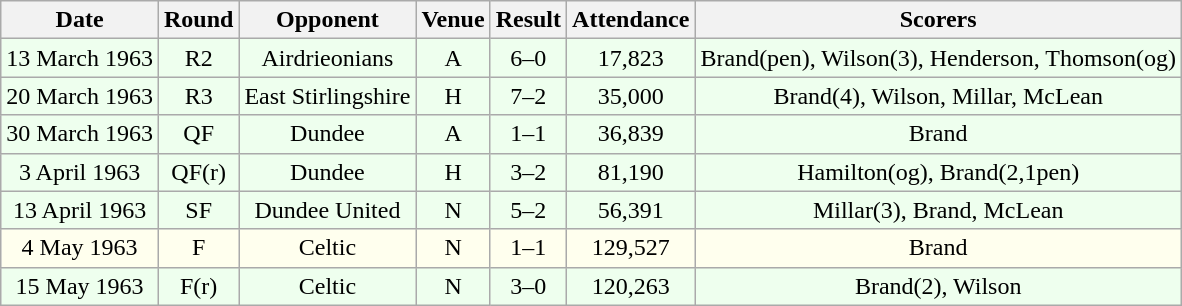<table class="wikitable sortable" style="font-size:100%; text-align:center">
<tr>
<th>Date</th>
<th>Round</th>
<th>Opponent</th>
<th>Venue</th>
<th>Result</th>
<th>Attendance</th>
<th>Scorers</th>
</tr>
<tr bgcolor = "#EEFFEE">
<td>13 March 1963</td>
<td>R2</td>
<td>Airdrieonians</td>
<td>A</td>
<td>6–0</td>
<td>17,823</td>
<td>Brand(pen), Wilson(3), Henderson, Thomson(og)</td>
</tr>
<tr bgcolor = "#EEFFEE">
<td>20 March 1963</td>
<td>R3</td>
<td>East Stirlingshire</td>
<td>H</td>
<td>7–2</td>
<td>35,000</td>
<td>Brand(4), Wilson, Millar, McLean</td>
</tr>
<tr bgcolor = "#EEFFEE">
<td>30 March 1963</td>
<td>QF</td>
<td>Dundee</td>
<td>A</td>
<td>1–1</td>
<td>36,839</td>
<td>Brand</td>
</tr>
<tr bgcolor = "#EEFFEE">
<td>3 April 1963</td>
<td>QF(r)</td>
<td>Dundee</td>
<td>H</td>
<td>3–2</td>
<td>81,190</td>
<td>Hamilton(og), Brand(2,1pen)</td>
</tr>
<tr bgcolor = "#EEFFEE">
<td>13 April 1963</td>
<td>SF</td>
<td>Dundee United</td>
<td>N</td>
<td>5–2</td>
<td>56,391</td>
<td>Millar(3), Brand, McLean</td>
</tr>
<tr bgcolor = "#FFFFEE">
<td>4 May 1963</td>
<td>F</td>
<td>Celtic</td>
<td>N</td>
<td>1–1</td>
<td>129,527</td>
<td>Brand</td>
</tr>
<tr bgcolor = "#EEFFEE">
<td>15 May 1963</td>
<td>F(r)</td>
<td>Celtic</td>
<td>N</td>
<td>3–0</td>
<td>120,263</td>
<td>Brand(2), Wilson</td>
</tr>
</table>
